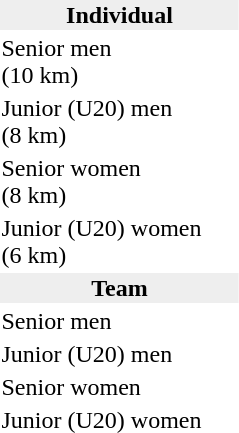<table>
<tr>
<td colspan=7 bgcolor=#eeeeee style=text-align:center;><strong>Individual</strong></td>
</tr>
<tr>
<td>Senior men<br>(10 km)</td>
<td><br></td>
<td></td>
<td><br></td>
<td></td>
<td><br></td>
<td></td>
</tr>
<tr>
<td>Junior (U20) men<br>(8 km)</td>
<td><br></td>
<td></td>
<td><br></td>
<td></td>
<td><br></td>
<td></td>
</tr>
<tr>
<td>Senior women<br>(8 km)</td>
<td><br></td>
<td></td>
<td><br></td>
<td></td>
<td><br></td>
<td></td>
</tr>
<tr>
<td>Junior (U20) women<br>(6 km)</td>
<td><br></td>
<td></td>
<td><br></td>
<td></td>
<td><br></td>
<td></td>
</tr>
<tr>
<td colspan=7 bgcolor=#eeeeee style=text-align:center;><strong>Team</strong></td>
</tr>
<tr>
<td>Senior men</td>
<td></td>
<td></td>
<td></td>
<td></td>
<td></td>
<td></td>
</tr>
<tr>
<td>Junior (U20) men</td>
<td></td>
<td></td>
<td></td>
<td></td>
<td></td>
<td></td>
</tr>
<tr>
<td>Senior women</td>
<td></td>
<td></td>
<td></td>
<td></td>
<td></td>
<td></td>
</tr>
<tr>
<td>Junior (U20) women</td>
<td></td>
<td></td>
<td></td>
<td></td>
<td></td>
<td></td>
</tr>
</table>
